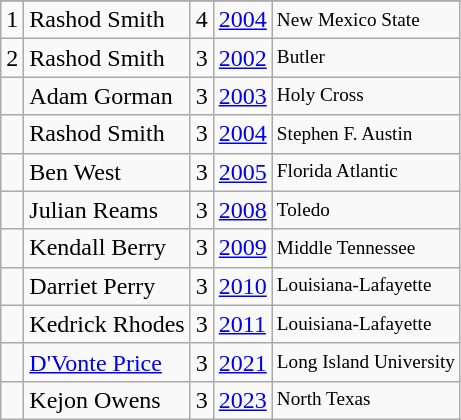<table class="wikitable">
<tr>
</tr>
<tr>
<td>1</td>
<td>Rashod Smith</td>
<td>4</td>
<td><a href='#'>2004</a></td>
<td style="font-size:80%;">New Mexico State</td>
</tr>
<tr>
<td>2</td>
<td>Rashod Smith</td>
<td>3</td>
<td><a href='#'>2002</a></td>
<td style="font-size:80%;">Butler</td>
</tr>
<tr>
<td></td>
<td>Adam Gorman</td>
<td>3</td>
<td><a href='#'>2003</a></td>
<td style="font-size:80%;">Holy Cross</td>
</tr>
<tr>
<td></td>
<td>Rashod Smith</td>
<td>3</td>
<td><a href='#'>2004</a></td>
<td style="font-size:80%;">Stephen F. Austin</td>
</tr>
<tr>
<td></td>
<td>Ben West</td>
<td>3</td>
<td><a href='#'>2005</a></td>
<td style="font-size:80%;">Florida Atlantic</td>
</tr>
<tr>
<td></td>
<td>Julian Reams</td>
<td>3</td>
<td><a href='#'>2008</a></td>
<td style="font-size:80%;">Toledo</td>
</tr>
<tr>
<td></td>
<td>Kendall Berry</td>
<td>3</td>
<td><a href='#'>2009</a></td>
<td style="font-size:80%;">Middle Tennessee</td>
</tr>
<tr>
<td></td>
<td>Darriet Perry</td>
<td>3</td>
<td><a href='#'>2010</a></td>
<td style="font-size:80%;">Louisiana-Lafayette</td>
</tr>
<tr>
<td></td>
<td>Kedrick Rhodes</td>
<td>3</td>
<td><a href='#'>2011</a></td>
<td style="font-size:80%;">Louisiana-Lafayette</td>
</tr>
<tr>
<td></td>
<td><a href='#'>D'Vonte Price</a></td>
<td>3</td>
<td><a href='#'>2021</a></td>
<td style="font-size:80%;">Long Island University</td>
</tr>
<tr>
<td></td>
<td>Kejon Owens</td>
<td>3</td>
<td><a href='#'>2023</a></td>
<td style="font-size:80%;">North Texas</td>
</tr>
</table>
